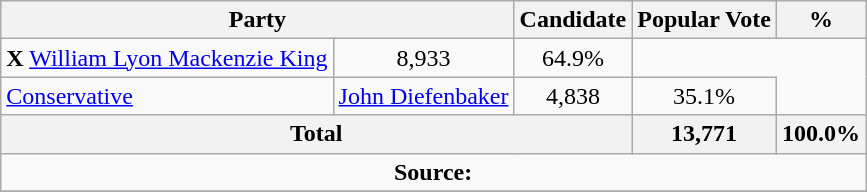<table class="wikitable">
<tr>
<th colspan="2">Party</th>
<th>Candidate</th>
<th>Popular Vote</th>
<th>%</th>
</tr>
<tr>
<td> <strong>X</strong> <a href='#'>William Lyon Mackenzie King</a></td>
<td align=center>8,933</td>
<td align=center>64.9%</td>
</tr>
<tr>
<td><a href='#'>Conservative</a></td>
<td><a href='#'>John Diefenbaker</a></td>
<td align=center>4,838</td>
<td align=center>35.1%</td>
</tr>
<tr>
<th colspan=3 align=center>Total</th>
<th align=center>13,771</th>
<th align=center>100.0%</th>
</tr>
<tr>
<td align="center" colspan=5><strong>Source:</strong> </td>
</tr>
<tr>
</tr>
</table>
